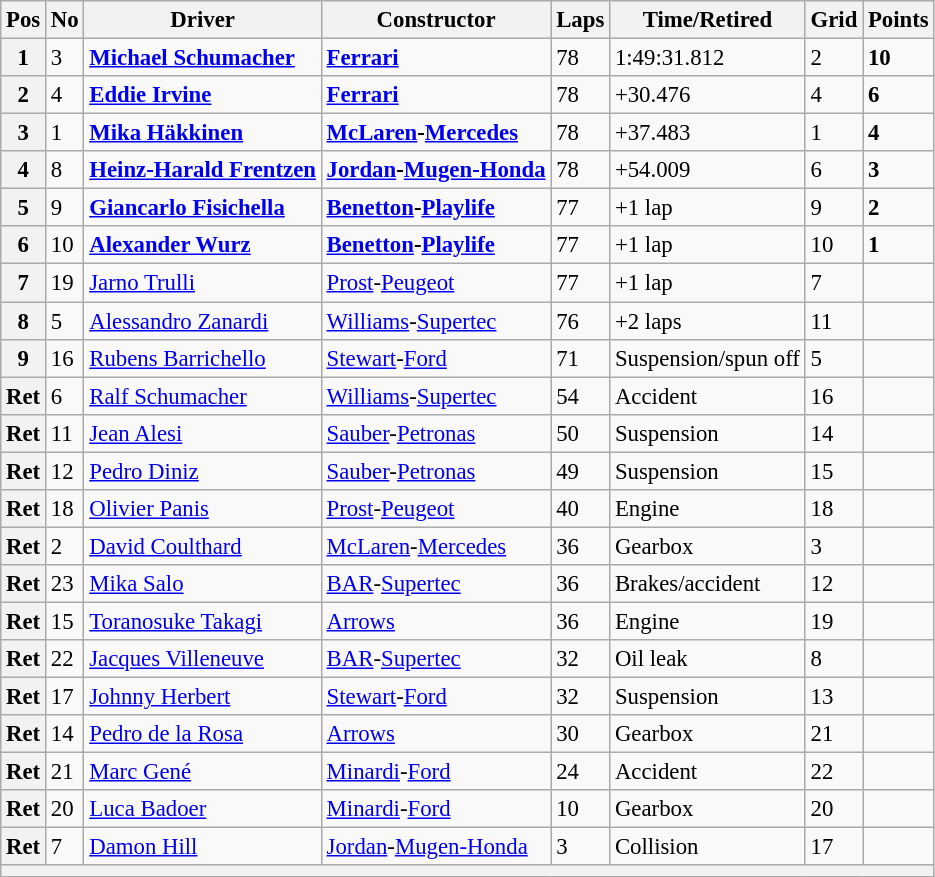<table class="wikitable" style="font-size: 95%;">
<tr>
<th>Pos</th>
<th>No</th>
<th>Driver</th>
<th>Constructor</th>
<th>Laps</th>
<th>Time/Retired</th>
<th>Grid</th>
<th>Points</th>
</tr>
<tr>
<th>1</th>
<td>3</td>
<td> <strong><a href='#'>Michael Schumacher</a></strong></td>
<td><strong><a href='#'>Ferrari</a></strong></td>
<td>78</td>
<td>1:49:31.812</td>
<td>2</td>
<td><strong>10</strong></td>
</tr>
<tr>
<th>2</th>
<td>4</td>
<td> <strong><a href='#'>Eddie Irvine</a></strong></td>
<td><strong><a href='#'>Ferrari</a></strong></td>
<td>78</td>
<td>+30.476</td>
<td>4</td>
<td><strong>6</strong></td>
</tr>
<tr>
<th>3</th>
<td>1</td>
<td> <strong><a href='#'>Mika Häkkinen</a></strong></td>
<td><strong><a href='#'>McLaren</a>-<a href='#'>Mercedes</a></strong></td>
<td>78</td>
<td>+37.483</td>
<td>1</td>
<td><strong>4</strong></td>
</tr>
<tr>
<th>4</th>
<td>8</td>
<td> <strong><a href='#'>Heinz-Harald Frentzen</a></strong></td>
<td><strong><a href='#'>Jordan</a>-<a href='#'>Mugen-Honda</a></strong></td>
<td>78</td>
<td>+54.009</td>
<td>6</td>
<td><strong>3</strong></td>
</tr>
<tr>
<th>5</th>
<td>9</td>
<td> <strong><a href='#'>Giancarlo Fisichella</a></strong></td>
<td><strong><a href='#'>Benetton</a>-<a href='#'>Playlife</a></strong></td>
<td>77</td>
<td>+1 lap</td>
<td>9</td>
<td><strong>2</strong></td>
</tr>
<tr>
<th>6</th>
<td>10</td>
<td> <strong><a href='#'>Alexander Wurz</a></strong></td>
<td><strong><a href='#'>Benetton</a>-<a href='#'>Playlife</a></strong></td>
<td>77</td>
<td>+1 lap</td>
<td>10</td>
<td><strong>1</strong></td>
</tr>
<tr>
<th>7</th>
<td>19</td>
<td> <a href='#'>Jarno Trulli</a></td>
<td><a href='#'>Prost</a>-<a href='#'>Peugeot</a></td>
<td>77</td>
<td>+1 lap</td>
<td>7</td>
<td> </td>
</tr>
<tr>
<th>8</th>
<td>5</td>
<td> <a href='#'>Alessandro Zanardi</a></td>
<td><a href='#'>Williams</a>-<a href='#'>Supertec</a></td>
<td>76</td>
<td>+2 laps</td>
<td>11</td>
<td> </td>
</tr>
<tr>
<th>9</th>
<td>16</td>
<td> <a href='#'>Rubens Barrichello</a></td>
<td><a href='#'>Stewart</a>-<a href='#'>Ford</a></td>
<td>71</td>
<td>Suspension/spun off</td>
<td>5</td>
<td> </td>
</tr>
<tr>
<th>Ret</th>
<td>6</td>
<td> <a href='#'>Ralf Schumacher</a></td>
<td><a href='#'>Williams</a>-<a href='#'>Supertec</a></td>
<td>54</td>
<td>Accident</td>
<td>16</td>
<td> </td>
</tr>
<tr>
<th>Ret</th>
<td>11</td>
<td> <a href='#'>Jean Alesi</a></td>
<td><a href='#'>Sauber</a>-<a href='#'>Petronas</a></td>
<td>50</td>
<td>Suspension</td>
<td>14</td>
<td> </td>
</tr>
<tr>
<th>Ret</th>
<td>12</td>
<td> <a href='#'>Pedro Diniz</a></td>
<td><a href='#'>Sauber</a>-<a href='#'>Petronas</a></td>
<td>49</td>
<td>Suspension</td>
<td>15</td>
<td> </td>
</tr>
<tr>
<th>Ret</th>
<td>18</td>
<td> <a href='#'>Olivier Panis</a></td>
<td><a href='#'>Prost</a>-<a href='#'>Peugeot</a></td>
<td>40</td>
<td>Engine</td>
<td>18</td>
<td> </td>
</tr>
<tr>
<th>Ret</th>
<td>2</td>
<td> <a href='#'>David Coulthard</a></td>
<td><a href='#'>McLaren</a>-<a href='#'>Mercedes</a></td>
<td>36</td>
<td>Gearbox</td>
<td>3</td>
<td> </td>
</tr>
<tr>
<th>Ret</th>
<td>23</td>
<td> <a href='#'>Mika Salo</a></td>
<td><a href='#'>BAR</a>-<a href='#'>Supertec</a></td>
<td>36</td>
<td>Brakes/accident</td>
<td>12</td>
<td> </td>
</tr>
<tr>
<th>Ret</th>
<td>15</td>
<td> <a href='#'>Toranosuke Takagi</a></td>
<td><a href='#'>Arrows</a></td>
<td>36</td>
<td>Engine</td>
<td>19</td>
<td> </td>
</tr>
<tr>
<th>Ret</th>
<td>22</td>
<td> <a href='#'>Jacques Villeneuve</a></td>
<td><a href='#'>BAR</a>-<a href='#'>Supertec</a></td>
<td>32</td>
<td>Oil leak</td>
<td>8</td>
<td> </td>
</tr>
<tr>
<th>Ret</th>
<td>17</td>
<td> <a href='#'>Johnny Herbert</a></td>
<td><a href='#'>Stewart</a>-<a href='#'>Ford</a></td>
<td>32</td>
<td>Suspension</td>
<td>13</td>
<td> </td>
</tr>
<tr>
<th>Ret</th>
<td>14</td>
<td> <a href='#'>Pedro de la Rosa</a></td>
<td><a href='#'>Arrows</a></td>
<td>30</td>
<td>Gearbox</td>
<td>21</td>
<td> </td>
</tr>
<tr>
<th>Ret</th>
<td>21</td>
<td> <a href='#'>Marc Gené</a></td>
<td><a href='#'>Minardi</a>-<a href='#'>Ford</a></td>
<td>24</td>
<td>Accident</td>
<td>22</td>
<td> </td>
</tr>
<tr>
<th>Ret</th>
<td>20</td>
<td> <a href='#'>Luca Badoer</a></td>
<td><a href='#'>Minardi</a>-<a href='#'>Ford</a></td>
<td>10</td>
<td>Gearbox</td>
<td>20</td>
<td> </td>
</tr>
<tr>
<th>Ret</th>
<td>7</td>
<td> <a href='#'>Damon Hill</a></td>
<td><a href='#'>Jordan</a>-<a href='#'>Mugen-Honda</a></td>
<td>3</td>
<td>Collision</td>
<td>17</td>
<td> </td>
</tr>
<tr>
<th colspan="8"></th>
</tr>
</table>
